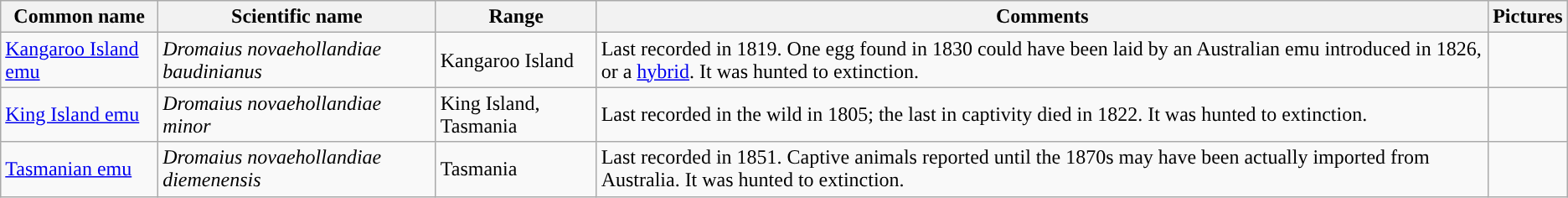<table class="wikitable">
<tr>
<th>Common name</th>
<th>Scientific name</th>
<th>Range</th>
<th class="unsortable">Comments</th>
<th class="unsortable">Pictures</th>
</tr>
<tr>
<td><a href='#'>Kangaroo Island emu</a></td>
<td><em>Dromaius novaehollandiae baudinianus</em></td>
<td>Kangaroo Island</td>
<td>Last recorded in 1819. One egg found in 1830 could have been laid by an Australian emu introduced in 1826, or a <a href='#'>hybrid</a>. It was hunted to extinction.</td>
<td></td>
</tr>
<tr>
<td><a href='#'>King Island emu</a></td>
<td><em>Dromaius novaehollandiae minor</em></td>
<td>King Island, Tasmania</td>
<td>Last recorded in the wild in 1805; the last in captivity died in 1822. It was hunted to extinction.</td>
<td></td>
</tr>
<tr>
<td><a href='#'>Tasmanian emu</a></td>
<td><em>Dromaius novaehollandiae diemenensis</em></td>
<td>Tasmania</td>
<td>Last recorded in 1851. Captive animals reported until the 1870s may have been actually imported from Australia. It was hunted to extinction.</td>
<td></td>
</tr>
</table>
